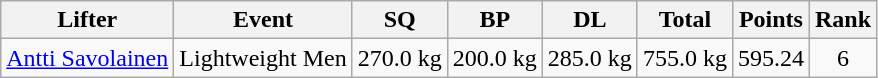<table class="wikitable">
<tr>
<th>Lifter</th>
<th>Event</th>
<th>SQ</th>
<th>BP</th>
<th>DL</th>
<th>Total</th>
<th>Points</th>
<th>Rank</th>
</tr>
<tr align=center>
<td align=left><a href='#'>Antti Savolainen</a></td>
<td align=left>Lightweight Men</td>
<td>270.0 kg</td>
<td>200.0 kg</td>
<td>285.0 kg</td>
<td>755.0 kg</td>
<td>595.24</td>
<td>6</td>
</tr>
</table>
